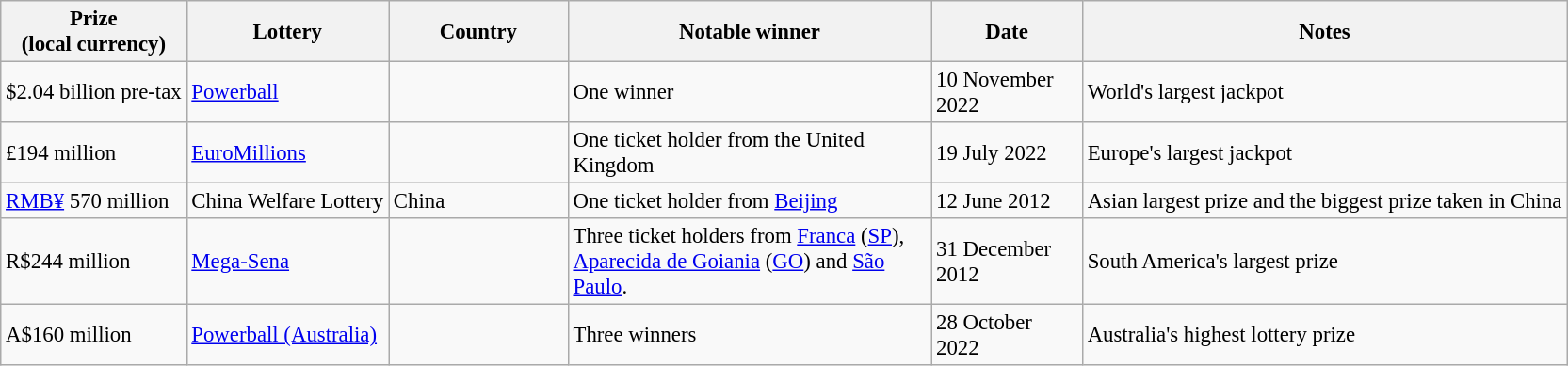<table class="wikitable" style="font-size: 95%;">
<tr>
<th>Prize<br>(local currency)</th>
<th>Lottery</th>
<th style="width:120px;">Country</th>
<th style="width:250px;">Notable winner</th>
<th style="width:100px;">Date</th>
<th>Notes</th>
</tr>
<tr>
<td>$2.04 billion pre-tax</td>
<td><a href='#'>Powerball</a></td>
<td></td>
<td>One winner</td>
<td>10 November 2022</td>
<td>World's largest jackpot</td>
</tr>
<tr>
<td>£194 million</td>
<td><a href='#'>EuroMillions</a></td>
<td></td>
<td>One ticket holder from the United Kingdom</td>
<td>19 July 2022</td>
<td>Europe's largest jackpot</td>
</tr>
<tr>
<td><a href='#'>RMB¥</a> 570 million</td>
<td>China Welfare Lottery</td>
<td> China</td>
<td>One ticket holder from <a href='#'>Beijing</a></td>
<td>12 June 2012</td>
<td>Asian largest prize and the biggest prize taken in China</td>
</tr>
<tr>
<td>R$244 million</td>
<td><a href='#'>Mega-Sena</a></td>
<td></td>
<td>Three ticket holders from <a href='#'>Franca</a> (<a href='#'>SP</a>), <a href='#'>Aparecida de Goiania</a> (<a href='#'>GO</a>) and <a href='#'>São Paulo</a>.</td>
<td>31 December 2012</td>
<td>South America's largest prize</td>
</tr>
<tr>
<td>A$160 million</td>
<td><a href='#'>Powerball (Australia)</a></td>
<td></td>
<td>Three winners</td>
<td>28 October 2022</td>
<td>Australia's highest lottery prize</td>
</tr>
</table>
